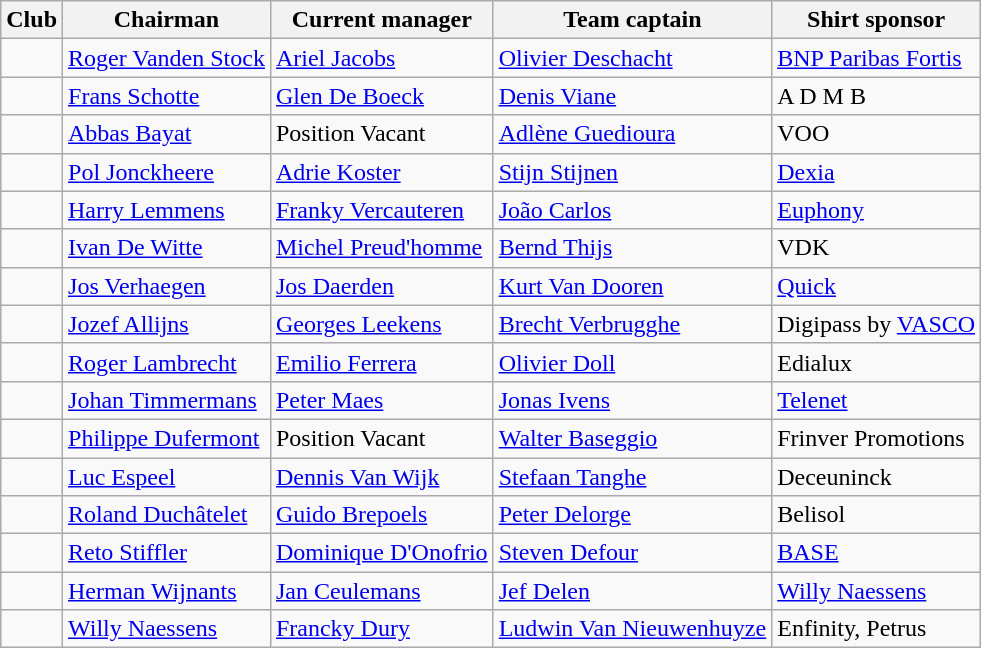<table class="wikitable sortable">
<tr>
<th>Club</th>
<th>Chairman</th>
<th>Current manager</th>
<th>Team captain</th>
<th>Shirt sponsor</th>
</tr>
<tr>
<td></td>
<td> <a href='#'>Roger Vanden Stock</a></td>
<td> <a href='#'>Ariel Jacobs</a></td>
<td> <a href='#'>Olivier Deschacht</a></td>
<td><a href='#'>BNP Paribas Fortis</a></td>
</tr>
<tr>
<td></td>
<td> <a href='#'>Frans Schotte</a></td>
<td> <a href='#'>Glen De Boeck</a></td>
<td> <a href='#'>Denis Viane</a></td>
<td>A D M B</td>
</tr>
<tr>
<td></td>
<td> <a href='#'>Abbas Bayat</a></td>
<td>Position Vacant</td>
<td> <a href='#'>Adlène Guedioura</a></td>
<td>VOO</td>
</tr>
<tr>
<td></td>
<td> <a href='#'>Pol Jonckheere</a></td>
<td> <a href='#'>Adrie Koster</a></td>
<td> <a href='#'>Stijn Stijnen</a></td>
<td><a href='#'>Dexia</a></td>
</tr>
<tr>
<td></td>
<td> <a href='#'>Harry Lemmens</a></td>
<td> <a href='#'>Franky Vercauteren</a></td>
<td> <a href='#'>João Carlos</a></td>
<td><a href='#'>Euphony</a></td>
</tr>
<tr>
<td></td>
<td> <a href='#'>Ivan De Witte</a></td>
<td> <a href='#'>Michel Preud'homme</a></td>
<td> <a href='#'>Bernd Thijs</a></td>
<td>VDK</td>
</tr>
<tr>
<td></td>
<td> <a href='#'>Jos Verhaegen</a></td>
<td> <a href='#'>Jos Daerden</a></td>
<td> <a href='#'>Kurt Van Dooren</a></td>
<td><a href='#'>Quick</a></td>
</tr>
<tr>
<td></td>
<td> <a href='#'>Jozef Allijns</a></td>
<td> <a href='#'>Georges Leekens</a></td>
<td> <a href='#'>Brecht Verbrugghe</a></td>
<td>Digipass by <a href='#'>VASCO</a></td>
</tr>
<tr>
<td></td>
<td> <a href='#'>Roger Lambrecht</a></td>
<td> <a href='#'>Emilio Ferrera</a></td>
<td> <a href='#'>Olivier Doll</a></td>
<td>Edialux</td>
</tr>
<tr>
<td></td>
<td> <a href='#'>Johan Timmermans</a></td>
<td> <a href='#'>Peter Maes</a></td>
<td> <a href='#'>Jonas Ivens</a></td>
<td><a href='#'>Telenet</a></td>
</tr>
<tr>
<td></td>
<td> <a href='#'>Philippe Dufermont</a></td>
<td>Position Vacant</td>
<td> <a href='#'>Walter Baseggio</a></td>
<td>Frinver Promotions</td>
</tr>
<tr>
<td></td>
<td> <a href='#'>Luc Espeel</a></td>
<td> <a href='#'>Dennis Van Wijk</a></td>
<td> <a href='#'>Stefaan Tanghe</a></td>
<td>Deceuninck</td>
</tr>
<tr>
<td></td>
<td> <a href='#'>Roland Duchâtelet</a></td>
<td> <a href='#'>Guido Brepoels</a></td>
<td> <a href='#'>Peter Delorge</a></td>
<td>Belisol</td>
</tr>
<tr>
<td></td>
<td> <a href='#'>Reto Stiffler</a></td>
<td> <a href='#'>Dominique D'Onofrio</a></td>
<td> <a href='#'>Steven Defour</a></td>
<td><a href='#'>BASE</a></td>
</tr>
<tr>
<td></td>
<td> <a href='#'>Herman Wijnants</a></td>
<td> <a href='#'>Jan Ceulemans</a></td>
<td> <a href='#'>Jef Delen</a></td>
<td><a href='#'>Willy Naessens</a></td>
</tr>
<tr>
<td></td>
<td> <a href='#'>Willy Naessens</a></td>
<td> <a href='#'>Francky Dury</a></td>
<td> <a href='#'>Ludwin Van Nieuwenhuyze</a></td>
<td>Enfinity, Petrus</td>
</tr>
</table>
